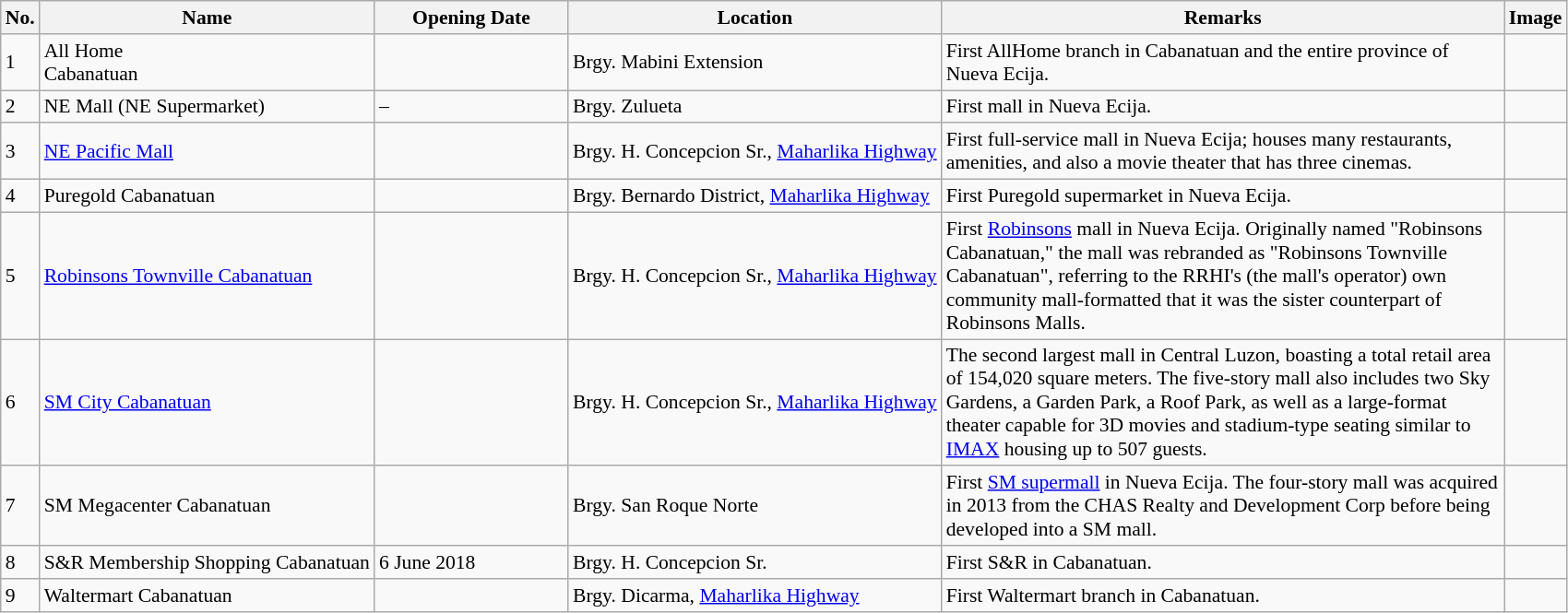<table class="wikitable sortable" style="font-size:90%;">
<tr>
<th>No.</th>
<th>Name</th>
<th style="width:100pt;">Opening Date</th>
<th class="unsortable">Location</th>
<th style="width:300pt;">Remarks</th>
<th>Image</th>
</tr>
<tr>
<td>1</td>
<td>All Home<br>Cabanatuan</td>
<td></td>
<td>Brgy. Mabini Extension</td>
<td>First AllHome branch in Cabanatuan and the entire province of Nueva Ecija.</td>
<td></td>
</tr>
<tr>
<td>2</td>
<td>NE Mall (NE Supermarket)</td>
<td>–</td>
<td>Brgy. Zulueta</td>
<td>First mall in Nueva Ecija.</td>
<td></td>
</tr>
<tr>
<td>3</td>
<td><a href='#'>NE Pacific Mall</a></td>
<td></td>
<td>Brgy. H. Concepcion Sr., <a href='#'>Maharlika Highway</a></td>
<td>First full-service mall in Nueva Ecija; houses many restaurants, amenities, and also a movie theater that has three cinemas.</td>
<td></td>
</tr>
<tr>
<td>4</td>
<td>Puregold Cabanatuan</td>
<td></td>
<td>Brgy. Bernardo District, <a href='#'>Maharlika Highway</a></td>
<td>First Puregold supermarket in Nueva Ecija.</td>
<td></td>
</tr>
<tr>
<td>5</td>
<td><a href='#'>Robinsons Townville Cabanatuan</a></td>
<td></td>
<td>Brgy. H. Concepcion Sr., <a href='#'>Maharlika Highway</a></td>
<td>First <a href='#'>Robinsons</a> mall in Nueva Ecija. Originally named "Robinsons Cabanatuan," the mall was rebranded as "Robinsons Townville Cabanatuan", referring to the RRHI's (the mall's operator) own community mall-formatted that it was the sister counterpart of Robinsons Malls.</td>
<td></td>
</tr>
<tr>
<td>6</td>
<td><a href='#'>SM City Cabanatuan</a></td>
<td></td>
<td>Brgy. H. Concepcion Sr., <a href='#'>Maharlika Highway</a></td>
<td>The second largest mall in Central Luzon, boasting a total retail area of 154,020 square meters. The five-story mall also includes two Sky Gardens, a Garden Park, a Roof Park, as well as a large-format theater capable for 3D movies and stadium-type seating similar to <a href='#'>IMAX</a> housing up to 507 guests.</td>
<td></td>
</tr>
<tr>
<td>7</td>
<td>SM Megacenter Cabanatuan</td>
<td></td>
<td>Brgy. San Roque Norte</td>
<td>First <a href='#'>SM supermall</a> in Nueva Ecija. The four-story mall was acquired in 2013 from the CHAS Realty and Development Corp before being developed into a SM mall.</td>
<td></td>
</tr>
<tr>
<td>8</td>
<td>S&R Membership Shopping Cabanatuan</td>
<td>6 June 2018</td>
<td>Brgy. H. Concepcion Sr.</td>
<td>First S&R in Cabanatuan.</td>
<td></td>
</tr>
<tr>
<td>9</td>
<td>Waltermart Cabanatuan</td>
<td></td>
<td>Brgy. Dicarma, <a href='#'>Maharlika Highway</a></td>
<td>First Waltermart branch in Cabanatuan.</td>
<td></td>
</tr>
</table>
